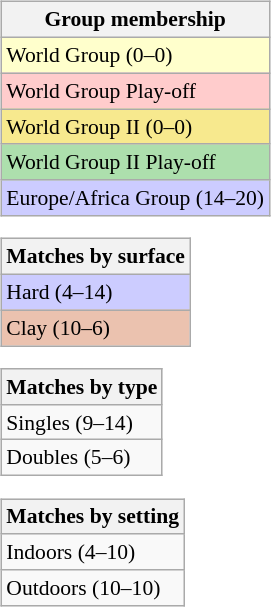<table>
<tr valign=top>
<td><br><table class=wikitable style=font-size:90%>
<tr>
<th>Group membership</th>
</tr>
<tr style="background:#ffffcc;">
<td>World Group (0–0)</td>
</tr>
<tr style="background:#ffcccc;">
<td>World Group Play-off</td>
</tr>
<tr style="background:#F7E98E;">
<td>World Group II (0–0)</td>
</tr>
<tr style="background:#ADDFAD;">
<td>World Group II Play-off</td>
</tr>
<tr style="background:#CCCCFF;">
<td>Europe/Africa Group (14–20)</td>
</tr>
</table>
<table class=wikitable style=font-size:90%>
<tr>
<th>Matches by surface</th>
</tr>
<tr style="background:#ccf;">
<td>Hard (4–14)</td>
</tr>
<tr style="background:#ebc2af;">
<td>Clay (10–6)</td>
</tr>
</table>
<table class=wikitable style=font-size:90%>
<tr>
<th>Matches by type</th>
</tr>
<tr>
<td>Singles (9–14)</td>
</tr>
<tr>
<td>Doubles (5–6)</td>
</tr>
</table>
<table class=wikitable style=font-size:90%>
<tr>
<th>Matches by setting</th>
</tr>
<tr>
<td>Indoors (4–10)</td>
</tr>
<tr>
<td>Outdoors (10–10)</td>
</tr>
</table>
</td>
</tr>
</table>
